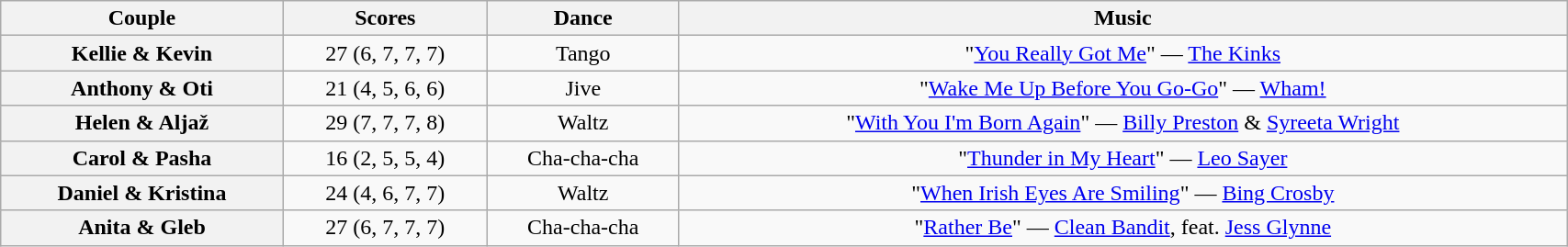<table class="wikitable sortable" style="text-align:center; width:90%">
<tr>
<th scope="col">Couple</th>
<th scope="col">Scores</th>
<th scope="col" class="unsortable">Dance</th>
<th scope="col" class="unsortable">Music</th>
</tr>
<tr>
<th scope="row">Kellie & Kevin</th>
<td>27 (6, 7, 7, 7)</td>
<td>Tango</td>
<td>"<a href='#'>You Really Got Me</a>" — <a href='#'>The Kinks</a></td>
</tr>
<tr>
<th scope="row">Anthony & Oti</th>
<td>21 (4, 5, 6, 6)</td>
<td>Jive</td>
<td>"<a href='#'>Wake Me Up Before You Go-Go</a>" — <a href='#'>Wham!</a></td>
</tr>
<tr>
<th scope="row">Helen & Aljaž</th>
<td>29 (7, 7, 7, 8)</td>
<td>Waltz</td>
<td>"<a href='#'>With You I'm Born Again</a>" — <a href='#'>Billy Preston</a> & <a href='#'>Syreeta Wright</a></td>
</tr>
<tr>
<th scope="row">Carol & Pasha</th>
<td>16 (2, 5, 5, 4)</td>
<td>Cha-cha-cha</td>
<td>"<a href='#'>Thunder in My Heart</a>" — <a href='#'>Leo Sayer</a></td>
</tr>
<tr>
<th scope="row">Daniel & Kristina</th>
<td>24 (4, 6, 7, 7)</td>
<td>Waltz</td>
<td>"<a href='#'>When Irish Eyes Are Smiling</a>" — <a href='#'>Bing Crosby</a></td>
</tr>
<tr>
<th scope="row">Anita & Gleb</th>
<td>27 (6, 7, 7, 7)</td>
<td>Cha-cha-cha</td>
<td>"<a href='#'>Rather Be</a>" — <a href='#'>Clean Bandit</a>, feat. <a href='#'>Jess Glynne</a></td>
</tr>
</table>
